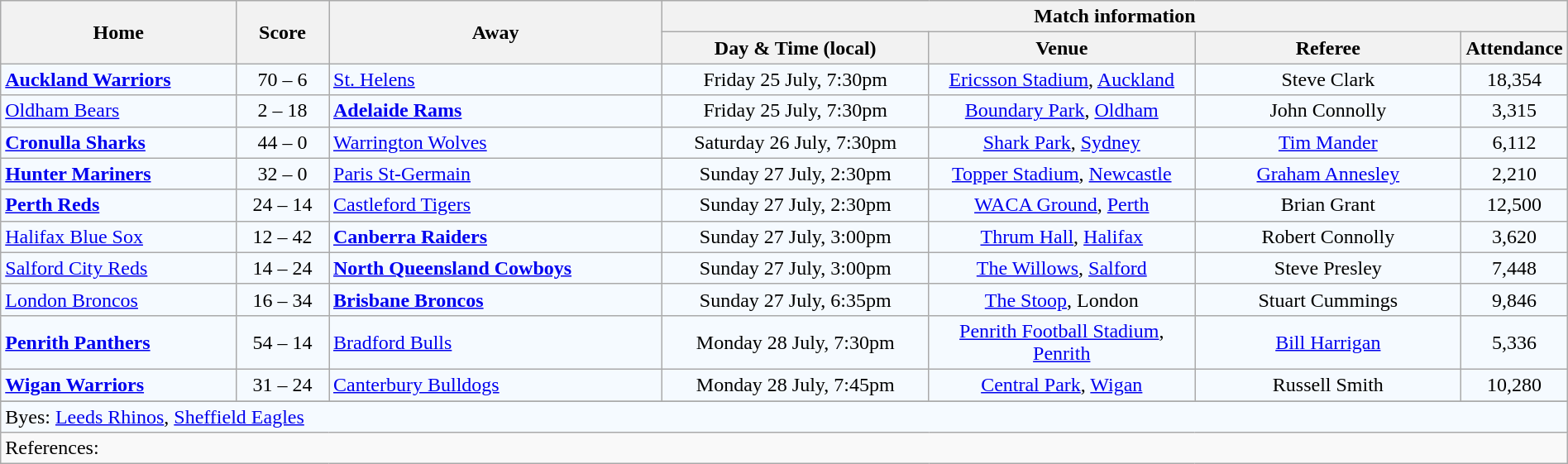<table class="wikitable" style="border-collapse:collapse; text-align:center; width:100%;">
<tr style="text-align:center; background:#f5faff;"  style="background:#c1d8ff;">
<th rowspan="2">Home</th>
<th rowspan="2">Score</th>
<th rowspan="2">Away</th>
<th colspan="4">Match information</th>
</tr>
<tr>
<th width="17%">Day & Time (local)</th>
<th width="17%">Venue</th>
<th width="17%">Referee</th>
<th width="5%">Attendance</th>
</tr>
<tr style="text-align:center; background:#f5faff;">
<td align="left"><strong> <a href='#'>Auckland Warriors</a></strong></td>
<td>70 – 6</td>
<td align="left"> <a href='#'>St. Helens</a></td>
<td>Friday 25 July, 7:30pm</td>
<td><a href='#'>Ericsson Stadium</a>, <a href='#'>Auckland</a></td>
<td>Steve Clark</td>
<td>18,354</td>
</tr>
<tr style="text-align:center; background:#f5faff;">
<td align="left"> <a href='#'>Oldham Bears</a></td>
<td>2 – 18</td>
<td align="left"><strong> <a href='#'>Adelaide Rams</a></strong></td>
<td>Friday 25 July, 7:30pm</td>
<td><a href='#'>Boundary Park</a>, <a href='#'>Oldham</a></td>
<td>John Connolly</td>
<td>3,315</td>
</tr>
<tr style="text-align:center; background:#f5faff;">
<td align="left"><strong> <a href='#'>Cronulla Sharks</a></strong></td>
<td>44 – 0</td>
<td align="left"> <a href='#'>Warrington Wolves</a></td>
<td>Saturday 26 July, 7:30pm</td>
<td><a href='#'>Shark Park</a>, <a href='#'>Sydney</a></td>
<td><a href='#'>Tim Mander</a></td>
<td>6,112</td>
</tr>
<tr style="text-align:center; background:#f5faff;">
<td align="left"><strong> <a href='#'>Hunter Mariners</a></strong></td>
<td>32 – 0</td>
<td align="left"> <a href='#'>Paris St-Germain</a></td>
<td>Sunday 27 July, 2:30pm</td>
<td><a href='#'>Topper Stadium</a>, <a href='#'>Newcastle</a></td>
<td><a href='#'>Graham Annesley</a></td>
<td>2,210</td>
</tr>
<tr style="text-align:center; background:#f5faff;">
<td align="left"><strong> <a href='#'>Perth Reds</a></strong></td>
<td>24 – 14</td>
<td align="left"> <a href='#'>Castleford Tigers</a></td>
<td>Sunday 27 July, 2:30pm</td>
<td><a href='#'>WACA Ground</a>, <a href='#'>Perth</a></td>
<td>Brian Grant</td>
<td>12,500</td>
</tr>
<tr style="text-align:center; background:#f5faff;">
<td align="left"> <a href='#'>Halifax Blue Sox</a></td>
<td>12 – 42</td>
<td align="left"><strong> <a href='#'>Canberra Raiders</a></strong></td>
<td>Sunday 27 July, 3:00pm</td>
<td><a href='#'>Thrum Hall</a>, <a href='#'>Halifax</a></td>
<td>Robert Connolly</td>
<td>3,620</td>
</tr>
<tr style="text-align:center; background:#f5faff;">
<td align="left"> <a href='#'>Salford City Reds</a></td>
<td>14 – 24</td>
<td align="left"><strong> <a href='#'>North Queensland Cowboys</a></strong></td>
<td>Sunday 27 July, 3:00pm</td>
<td><a href='#'>The Willows</a>, <a href='#'>Salford</a></td>
<td>Steve Presley</td>
<td>7,448</td>
</tr>
<tr style="text-align:center; background:#f5faff;">
<td align="left"> <a href='#'>London Broncos</a></td>
<td>16 – 34</td>
<td align="left"><strong> <a href='#'>Brisbane Broncos</a></strong></td>
<td>Sunday 27 July, 6:35pm</td>
<td><a href='#'>The Stoop</a>, London</td>
<td>Stuart Cummings</td>
<td>9,846</td>
</tr>
<tr style="text-align:center; background:#f5faff;">
<td align="left"><strong> <a href='#'>Penrith Panthers</a></strong></td>
<td>54 – 14</td>
<td align="left"> <a href='#'>Bradford Bulls</a></td>
<td>Monday 28 July, 7:30pm</td>
<td><a href='#'>Penrith Football Stadium</a>, <a href='#'>Penrith</a></td>
<td><a href='#'>Bill Harrigan</a></td>
<td>5,336</td>
</tr>
<tr style="text-align:center; background:#f5faff;">
<td align="left"><strong> <a href='#'>Wigan Warriors</a></strong></td>
<td>31 – 24</td>
<td align="left"> <a href='#'>Canterbury Bulldogs</a></td>
<td>Monday 28 July, 7:45pm</td>
<td><a href='#'>Central Park</a>, <a href='#'>Wigan</a></td>
<td>Russell Smith</td>
<td>10,280</td>
</tr>
<tr>
</tr>
<tr style="text-align:center; background:#f5faff;">
<td colspan="7" align="left">Byes:  <a href='#'>Leeds Rhinos</a>,  <a href='#'>Sheffield Eagles</a></td>
</tr>
<tr>
<td colspan="7" align="left">References:  </td>
</tr>
</table>
